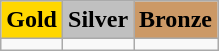<table class="wikitable">
<tr>
<td align=center bgcolor=gold> <strong>Gold</strong></td>
<td align=center bgcolor=silver> <strong>Silver</strong></td>
<td align=center bgcolor=cc9966> <strong>Bronze</strong></td>
</tr>
<tr>
<td></td>
<td></td>
<td></td>
</tr>
</table>
